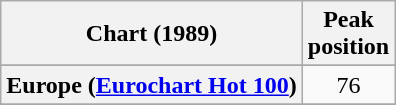<table class="wikitable sortable plainrowheaders" style="text-align:center">
<tr>
<th>Chart (1989)</th>
<th>Peak<br>position</th>
</tr>
<tr>
</tr>
<tr>
</tr>
<tr>
<th scope="row">Europe (<a href='#'>Eurochart Hot 100</a>)</th>
<td>76</td>
</tr>
<tr>
</tr>
<tr>
</tr>
<tr>
</tr>
<tr>
</tr>
<tr>
</tr>
<tr>
</tr>
</table>
